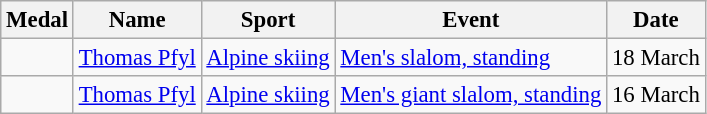<table class="wikitable sortable" style="font-size:95%">
<tr>
<th>Medal</th>
<th>Name</th>
<th>Sport</th>
<th>Event</th>
<th>Date</th>
</tr>
<tr>
<td></td>
<td><a href='#'>Thomas Pfyl</a></td>
<td><a href='#'>Alpine skiing</a></td>
<td><a href='#'>Men's slalom, standing</a></td>
<td>18 March</td>
</tr>
<tr>
<td></td>
<td><a href='#'>Thomas Pfyl</a></td>
<td><a href='#'>Alpine skiing</a></td>
<td><a href='#'>Men's giant slalom, standing</a></td>
<td>16 March</td>
</tr>
</table>
